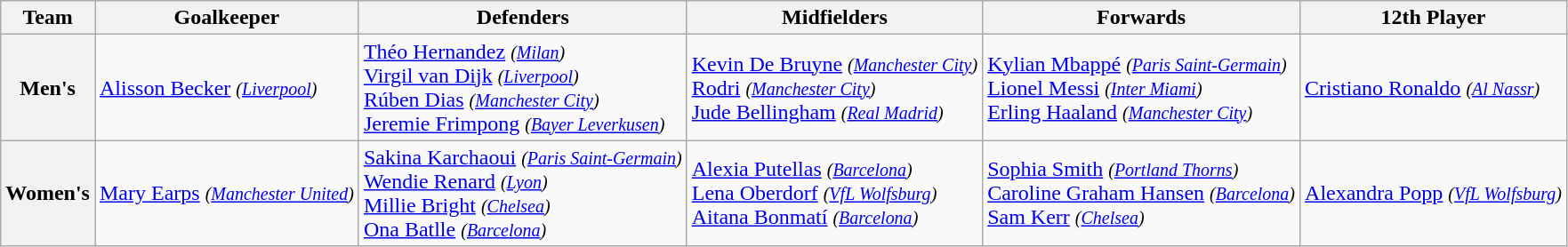<table class="wikitable">
<tr>
<th>Team</th>
<th>Goalkeeper</th>
<th>Defenders</th>
<th>Midfielders</th>
<th>Forwards</th>
<th>12th Player</th>
</tr>
<tr>
<th style="text-align:centre;">Men's</th>
<td> <a href='#'>Alisson Becker</a> <small><em>(<a href='#'>Liverpool</a>)</em></small></td>
<td style="text-align:left;"> <a href='#'>Théo Hernandez</a> <small><em>(<a href='#'>Milan</a>)</em></small><br>  <a href='#'>Virgil van Dijk</a> <small><em>(<a href='#'>Liverpool</a>)</em></small> <br>  <a href='#'>Rúben Dias</a> <small><em>(<a href='#'>Manchester City</a>)</em></small> <br>  <a href='#'>Jeremie Frimpong</a> <small><em>(<a href='#'>Bayer Leverkusen</a>)</em></small></td>
<td style="text-align:left;"> <a href='#'>Kevin De Bruyne</a> <small><em>(<a href='#'>Manchester City</a>)</em></small>  <br>  <a href='#'>Rodri</a> <small><em>(<a href='#'>Manchester City</a>)</em></small> <br>  <a href='#'>Jude Bellingham</a> <small><em>(<a href='#'>Real Madrid</a>)</em></small></td>
<td style="text-align:left;"> <a href='#'>Kylian Mbappé</a> <small><em>(<a href='#'>Paris Saint-Germain</a>)</em></small><br> <a href='#'>Lionel Messi</a> <small><em>(<a href='#'>Inter Miami</a>)</em></small><br> <a href='#'>Erling Haaland</a> <small><em>(<a href='#'>Manchester City</a>)</em></small></td>
<td> <a href='#'>Cristiano Ronaldo</a> <small><em>(<a href='#'>Al Nassr</a>)</em></small></td>
</tr>
<tr>
<th style="text-align:centre;">Women's</th>
<td> <a href='#'>Mary Earps</a> <small><em>(<a href='#'>Manchester United</a>)</em></small></td>
<td style="text-align:left;"> <a href='#'>Sakina Karchaoui</a> <small><em>(<a href='#'>Paris Saint-Germain</a>)</em></small> <br>  <a href='#'>Wendie Renard</a> <small><em>(<a href='#'>Lyon</a>)</em></small> <br>  <a href='#'>Millie Bright</a> <small><em>(<a href='#'>Chelsea</a>)</em></small> <br>  <a href='#'>Ona Batlle</a> <small><em>(<a href='#'>Barcelona</a>)</em></small></td>
<td style="text-align:left;"> <a href='#'>Alexia Putellas</a> <small><em>(<a href='#'>Barcelona</a>)</em></small><br> <a href='#'>Lena Oberdorf</a> <small><em>(<a href='#'>VfL Wolfsburg</a>)</em></small><br> <a href='#'>Aitana Bonmatí</a> <small><em>(<a href='#'>Barcelona</a>)</em></small></td>
<td style="text-align:left;"> <a href='#'>Sophia Smith</a> <small><em>(<a href='#'>Portland Thorns</a>)</em></small><br> <a href='#'>Caroline Graham Hansen</a> <small><em>(<a href='#'>Barcelona</a>)</em></small><br> <a href='#'>Sam Kerr</a> <small><em>(<a href='#'>Chelsea</a>)</em></small></td>
<td> <a href='#'>Alexandra Popp</a> <small><em>(<a href='#'>VfL Wolfsburg</a>)</em></small></td>
</tr>
</table>
